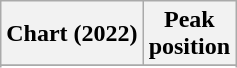<table class="wikitable plainrowheaders" style="text-align:center">
<tr>
<th scope="col">Chart (2022)</th>
<th scope="col">Peak<br>position</th>
</tr>
<tr>
</tr>
<tr>
</tr>
</table>
